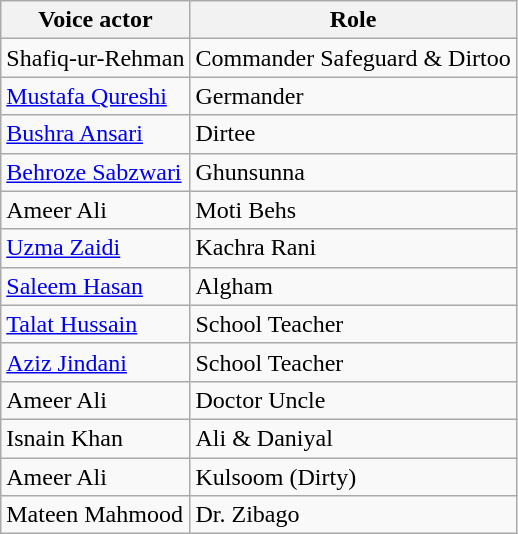<table class="wikitable">
<tr ">
<th>Voice actor</th>
<th>Role</th>
</tr>
<tr>
<td>Shafiq-ur-Rehman</td>
<td>Commander Safeguard & Dirtoo</td>
</tr>
<tr>
<td><a href='#'>Mustafa Qureshi</a></td>
<td>Germander</td>
</tr>
<tr>
<td><a href='#'>Bushra Ansari</a></td>
<td>Dirtee</td>
</tr>
<tr>
<td><a href='#'>Behroze Sabzwari</a></td>
<td>Ghunsunna</td>
</tr>
<tr>
<td>Ameer Ali</td>
<td>Moti Behs</td>
</tr>
<tr>
<td><a href='#'>Uzma Zaidi</a></td>
<td>Kachra Rani</td>
</tr>
<tr>
<td><a href='#'>Saleem Hasan</a></td>
<td>Algham</td>
</tr>
<tr>
<td><a href='#'>Talat Hussain</a></td>
<td>School Teacher</td>
</tr>
<tr>
<td><a href='#'>Aziz Jindani</a></td>
<td>School Teacher</td>
</tr>
<tr>
<td>Ameer Ali</td>
<td>Doctor Uncle</td>
</tr>
<tr>
<td>Isnain Khan</td>
<td>Ali & Daniyal</td>
</tr>
<tr>
<td>Ameer Ali</td>
<td>Kulsoom (Dirty)</td>
</tr>
<tr>
<td>Mateen Mahmood</td>
<td>Dr. Zibago</td>
</tr>
</table>
